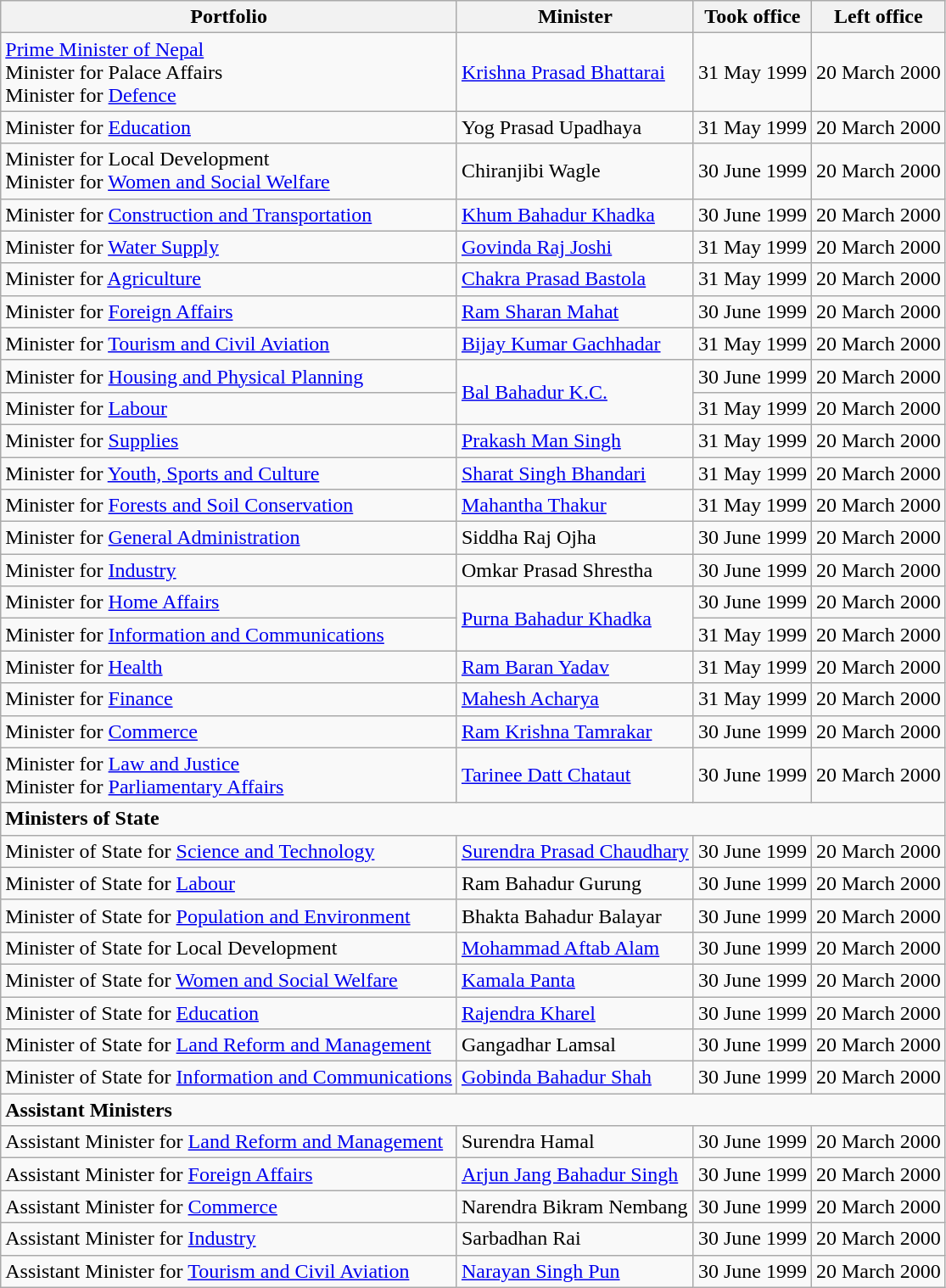<table class="wikitable">
<tr>
<th>Portfolio</th>
<th>Minister</th>
<th>Took office</th>
<th>Left office</th>
</tr>
<tr>
<td><a href='#'>Prime Minister of Nepal</a><br>Minister for Palace Affairs<br>Minister for <a href='#'>Defence</a></td>
<td><a href='#'>Krishna Prasad Bhattarai</a></td>
<td>31 May 1999</td>
<td>20 March 2000</td>
</tr>
<tr>
<td>Minister for <a href='#'>Education</a></td>
<td>Yog Prasad Upadhaya</td>
<td>31 May 1999</td>
<td>20 March 2000</td>
</tr>
<tr>
<td>Minister for Local Development<br>Minister for <a href='#'>Women and Social Welfare</a></td>
<td>Chiranjibi Wagle</td>
<td>30 June 1999</td>
<td>20 March 2000</td>
</tr>
<tr>
<td>Minister for <a href='#'>Construction and Transportation</a></td>
<td><a href='#'>Khum Bahadur Khadka</a></td>
<td>30 June 1999</td>
<td>20 March 2000</td>
</tr>
<tr>
<td>Minister for <a href='#'>Water Supply</a></td>
<td><a href='#'>Govinda Raj Joshi</a></td>
<td>31 May 1999</td>
<td>20 March 2000</td>
</tr>
<tr>
<td>Minister for <a href='#'>Agriculture</a></td>
<td><a href='#'>Chakra Prasad Bastola</a></td>
<td>31 May 1999</td>
<td>20 March 2000</td>
</tr>
<tr>
<td>Minister for <a href='#'>Foreign Affairs</a></td>
<td><a href='#'>Ram Sharan Mahat</a></td>
<td>30 June 1999</td>
<td>20 March 2000</td>
</tr>
<tr>
<td>Minister for <a href='#'>Tourism and Civil Aviation</a></td>
<td><a href='#'>Bijay Kumar Gachhadar</a></td>
<td>31 May 1999</td>
<td>20 March 2000</td>
</tr>
<tr>
<td>Minister for <a href='#'>Housing and Physical Planning</a></td>
<td rowspan="2"><a href='#'>Bal Bahadur K.C.</a></td>
<td>30 June 1999</td>
<td>20 March 2000</td>
</tr>
<tr>
<td>Minister for <a href='#'>Labour</a></td>
<td>31 May 1999</td>
<td>20 March 2000</td>
</tr>
<tr>
<td>Minister for <a href='#'>Supplies</a></td>
<td><a href='#'>Prakash Man Singh</a></td>
<td>31 May 1999</td>
<td>20 March 2000</td>
</tr>
<tr>
<td>Minister for <a href='#'>Youth, Sports and Culture</a></td>
<td><a href='#'>Sharat Singh Bhandari</a></td>
<td>31 May 1999</td>
<td>20 March 2000</td>
</tr>
<tr>
<td>Minister for <a href='#'>Forests and Soil Conservation</a></td>
<td><a href='#'>Mahantha Thakur</a></td>
<td>31 May 1999</td>
<td>20 March 2000</td>
</tr>
<tr>
<td>Minister for <a href='#'>General Administration</a></td>
<td>Siddha Raj Ojha</td>
<td>30 June 1999</td>
<td>20 March 2000</td>
</tr>
<tr>
<td>Minister for <a href='#'>Industry</a></td>
<td>Omkar Prasad Shrestha</td>
<td>30 June 1999</td>
<td>20 March 2000</td>
</tr>
<tr>
<td>Minister for <a href='#'>Home Affairs</a></td>
<td rowspan="2"><a href='#'>Purna Bahadur Khadka</a></td>
<td>30 June 1999</td>
<td>20 March 2000</td>
</tr>
<tr>
<td>Minister for <a href='#'>Information and Communications</a></td>
<td>31 May 1999</td>
<td>20 March 2000</td>
</tr>
<tr>
<td>Minister for <a href='#'>Health</a></td>
<td><a href='#'>Ram Baran Yadav</a></td>
<td>31 May 1999</td>
<td>20 March 2000</td>
</tr>
<tr>
<td>Minister for <a href='#'>Finance</a></td>
<td><a href='#'>Mahesh Acharya</a></td>
<td>31 May 1999</td>
<td>20 March 2000</td>
</tr>
<tr>
<td>Minister for <a href='#'>Commerce</a></td>
<td><a href='#'>Ram Krishna Tamrakar</a></td>
<td>30 June 1999</td>
<td>20 March 2000</td>
</tr>
<tr>
<td>Minister for <a href='#'>Law and Justice</a><br>Minister for <a href='#'>Parliamentary Affairs</a></td>
<td><a href='#'>Tarinee Datt Chataut</a></td>
<td>30 June 1999</td>
<td>20 March 2000</td>
</tr>
<tr>
<td colspan="4"><strong>Ministers of State</strong></td>
</tr>
<tr>
<td>Minister of State for <a href='#'>Science and Technology</a></td>
<td><a href='#'>Surendra Prasad Chaudhary</a></td>
<td>30 June 1999</td>
<td>20 March 2000</td>
</tr>
<tr>
<td>Minister of State for <a href='#'>Labour</a></td>
<td>Ram Bahadur Gurung</td>
<td>30 June 1999</td>
<td>20 March 2000</td>
</tr>
<tr>
<td>Minister of State for <a href='#'>Population and Environment</a></td>
<td>Bhakta Bahadur Balayar</td>
<td>30 June 1999</td>
<td>20 March 2000</td>
</tr>
<tr>
<td>Minister of State for Local Development</td>
<td><a href='#'>Mohammad Aftab Alam</a></td>
<td>30 June 1999</td>
<td>20 March 2000</td>
</tr>
<tr>
<td>Minister of State for <a href='#'>Women and Social Welfare</a></td>
<td><a href='#'>Kamala Panta</a></td>
<td>30 June 1999</td>
<td>20 March 2000</td>
</tr>
<tr>
<td>Minister of State for <a href='#'>Education</a></td>
<td><a href='#'>Rajendra Kharel</a></td>
<td>30 June 1999</td>
<td>20 March 2000</td>
</tr>
<tr>
<td>Minister of State for <a href='#'>Land Reform and Management</a></td>
<td>Gangadhar Lamsal</td>
<td>30 June 1999</td>
<td>20 March 2000</td>
</tr>
<tr>
<td>Minister of State for <a href='#'>Information and Communications</a></td>
<td><a href='#'>Gobinda Bahadur Shah</a></td>
<td>30 June 1999</td>
<td>20 March 2000</td>
</tr>
<tr>
<td colspan="4"><strong>Assistant Ministers</strong></td>
</tr>
<tr>
<td>Assistant Minister for <a href='#'>Land Reform and Management</a></td>
<td>Surendra Hamal</td>
<td>30 June 1999</td>
<td>20 March 2000</td>
</tr>
<tr>
<td>Assistant Minister for <a href='#'>Foreign Affairs</a></td>
<td><a href='#'>Arjun Jang Bahadur Singh</a></td>
<td>30 June 1999</td>
<td>20 March 2000</td>
</tr>
<tr>
<td>Assistant Minister for <a href='#'>Commerce</a></td>
<td>Narendra Bikram Nembang</td>
<td>30 June 1999</td>
<td>20 March 2000</td>
</tr>
<tr>
<td>Assistant Minister for <a href='#'>Industry</a></td>
<td>Sarbadhan Rai</td>
<td>30 June 1999</td>
<td>20 March 2000</td>
</tr>
<tr>
<td>Assistant Minister for <a href='#'>Tourism and Civil Aviation</a></td>
<td><a href='#'>Narayan Singh Pun</a></td>
<td>30 June 1999</td>
<td>20 March 2000</td>
</tr>
</table>
